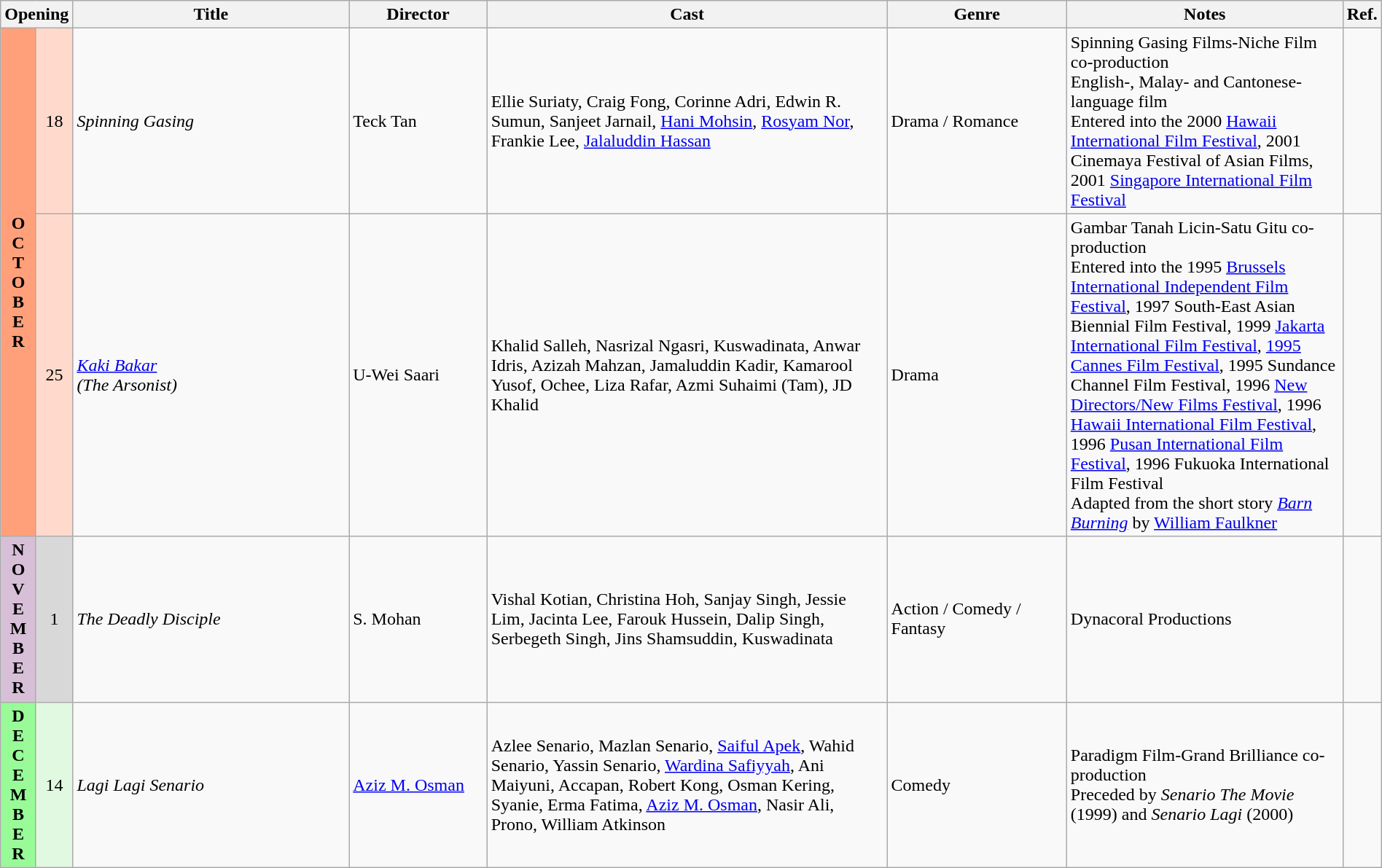<table class="wikitable" width="100%">
<tr>
<th colspan="2">Opening</th>
<th style="width:20%;">Title</th>
<th style="width:10%;">Director</th>
<th>Cast</th>
<th style="width:13%">Genre</th>
<th style="width:20%">Notes</th>
<th>Ref.</th>
</tr>
<tr>
<th rowspan=2 style="text-align:center; background:#ffa07a;">O<br>C<br>T<br>O<br>B<br>E<br>R</th>
<td rowspan=1 style="text-align:center; background:#ffdacc;">18</td>
<td><em>Spinning Gasing</em></td>
<td>Teck Tan</td>
<td>Ellie Suriaty, Craig Fong, Corinne Adri, Edwin R. Sumun, Sanjeet Jarnail, <a href='#'>Hani Mohsin</a>, <a href='#'>Rosyam Nor</a>, Frankie Lee, <a href='#'>Jalaluddin Hassan</a></td>
<td>Drama / Romance</td>
<td>Spinning Gasing Films-Niche Film co-production<br>English-, Malay- and Cantonese-language film<br>Entered into the 2000 <a href='#'>Hawaii International Film Festival</a>, 2001 Cinemaya Festival of Asian Films, 2001 <a href='#'>Singapore International Film Festival</a></td>
<td></td>
</tr>
<tr>
<td rowspan=1 style="text-align:center; background:#ffdacc;">25</td>
<td><em><a href='#'>Kaki Bakar</a><br>(The Arsonist)</em></td>
<td>U-Wei Saari</td>
<td>Khalid Salleh, Nasrizal Ngasri, Kuswadinata, Anwar Idris, Azizah Mahzan, Jamaluddin Kadir, Kamarool Yusof, Ochee, Liza Rafar, Azmi Suhaimi (Tam), JD Khalid</td>
<td>Drama</td>
<td>Gambar Tanah Licin-Satu Gitu co-production<br>Entered into the 1995 <a href='#'>Brussels International Independent Film Festival</a>, 1997 South-East Asian Biennial Film Festival, 1999 <a href='#'>Jakarta International Film Festival</a>, <a href='#'>1995 Cannes Film Festival</a>, 1995 Sundance Channel Film Festival, 1996 <a href='#'>New Directors/New Films Festival</a>, 1996 <a href='#'>Hawaii International Film Festival</a>, 1996 <a href='#'>Pusan International Film Festival</a>, 1996 Fukuoka International Film Festival<br>Adapted from the short story <em><a href='#'>Barn Burning</a></em> by <a href='#'>William Faulkner</a></td>
<td></td>
</tr>
<tr>
<th rowspan=1 style="text-align:center; background:thistle;">N<br>O<br>V<br>E<br>M<br>B<br>E<br>R</th>
<td rowspan=1 style="text-align:center; background:#d8d8d8;">1</td>
<td><em>The Deadly Disciple</em></td>
<td>S. Mohan</td>
<td>Vishal Kotian, Christina Hoh, Sanjay Singh, Jessie Lim, Jacinta Lee, Farouk Hussein, Dalip Singh, Serbegeth Singh, Jins Shamsuddin, Kuswadinata</td>
<td>Action / Comedy / Fantasy</td>
<td>Dynacoral Productions</td>
<td></td>
</tr>
<tr>
<th rowspan=1 style="text-align:center; background:#98fb98;">D<br>E<br>C<br>E<br>M<br>B<br>E<br>R</th>
<td rowspan=1 style="text-align:center; background:#e0f9e0;">14</td>
<td><em>Lagi Lagi Senario</em></td>
<td><a href='#'>Aziz M. Osman</a></td>
<td>Azlee Senario, Mazlan Senario, <a href='#'>Saiful Apek</a>, Wahid Senario, Yassin Senario, <a href='#'>Wardina Safiyyah</a>, Ani Maiyuni, Accapan, Robert Kong, Osman Kering, Syanie, Erma Fatima, <a href='#'>Aziz M. Osman</a>, Nasir Ali, Prono, William Atkinson</td>
<td>Comedy</td>
<td>Paradigm Film-Grand Brilliance co-production<br>Preceded by <em>Senario The Movie</em> (1999) and <em>Senario Lagi</em> (2000)</td>
<td></td>
</tr>
</table>
